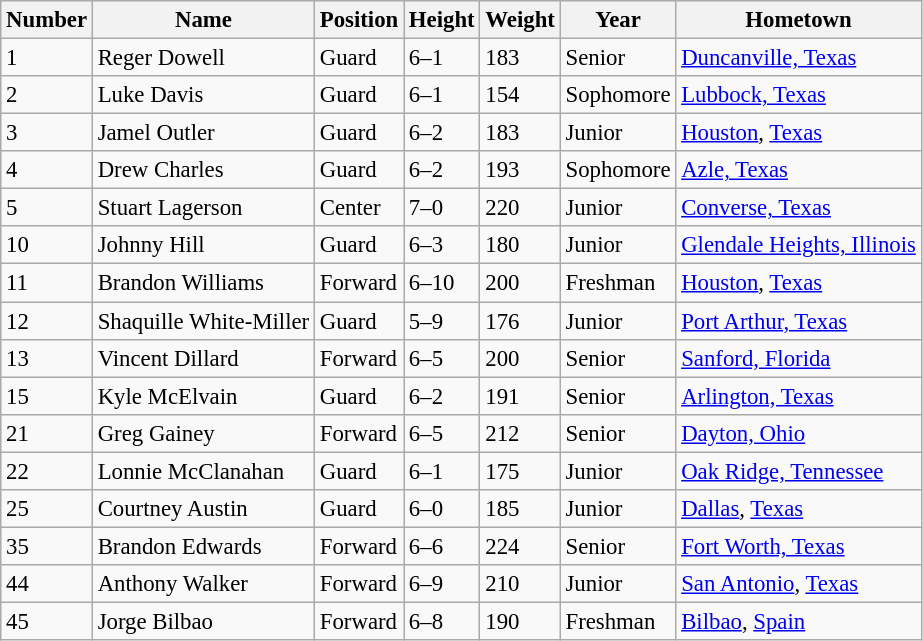<table class="wikitable sortable" style="font-size: 95%;">
<tr>
<th>Number</th>
<th>Name</th>
<th>Position</th>
<th>Height</th>
<th>Weight</th>
<th>Year</th>
<th>Hometown</th>
</tr>
<tr>
<td>1</td>
<td>Reger Dowell</td>
<td>Guard</td>
<td>6–1</td>
<td>183</td>
<td>Senior</td>
<td><a href='#'>Duncanville, Texas</a></td>
</tr>
<tr>
<td>2</td>
<td>Luke Davis</td>
<td>Guard</td>
<td>6–1</td>
<td>154</td>
<td>Sophomore</td>
<td><a href='#'>Lubbock, Texas</a></td>
</tr>
<tr>
<td>3</td>
<td>Jamel Outler</td>
<td>Guard</td>
<td>6–2</td>
<td>183</td>
<td>Junior</td>
<td><a href='#'>Houston</a>, <a href='#'>Texas</a></td>
</tr>
<tr>
<td>4</td>
<td>Drew Charles</td>
<td>Guard</td>
<td>6–2</td>
<td>193</td>
<td>Sophomore</td>
<td><a href='#'>Azle, Texas</a></td>
</tr>
<tr>
<td>5</td>
<td>Stuart Lagerson</td>
<td>Center</td>
<td>7–0</td>
<td>220</td>
<td>Junior</td>
<td><a href='#'>Converse, Texas</a></td>
</tr>
<tr>
<td>10</td>
<td>Johnny Hill</td>
<td>Guard</td>
<td>6–3</td>
<td>180</td>
<td>Junior</td>
<td><a href='#'>Glendale Heights, Illinois</a></td>
</tr>
<tr>
<td>11</td>
<td>Brandon Williams</td>
<td>Forward</td>
<td>6–10</td>
<td>200</td>
<td>Freshman</td>
<td><a href='#'>Houston</a>, <a href='#'>Texas</a></td>
</tr>
<tr>
<td>12</td>
<td>Shaquille White-Miller</td>
<td>Guard</td>
<td>5–9</td>
<td>176</td>
<td>Junior</td>
<td><a href='#'>Port Arthur, Texas</a></td>
</tr>
<tr>
<td>13</td>
<td>Vincent Dillard</td>
<td>Forward</td>
<td>6–5</td>
<td>200</td>
<td>Senior</td>
<td><a href='#'>Sanford, Florida</a></td>
</tr>
<tr>
<td>15</td>
<td>Kyle McElvain</td>
<td>Guard</td>
<td>6–2</td>
<td>191</td>
<td>Senior</td>
<td><a href='#'>Arlington, Texas</a></td>
</tr>
<tr>
<td>21</td>
<td>Greg Gainey</td>
<td>Forward</td>
<td>6–5</td>
<td>212</td>
<td>Senior</td>
<td><a href='#'>Dayton, Ohio</a></td>
</tr>
<tr>
<td>22</td>
<td>Lonnie McClanahan</td>
<td>Guard</td>
<td>6–1</td>
<td>175</td>
<td>Junior</td>
<td><a href='#'>Oak Ridge, Tennessee</a></td>
</tr>
<tr>
<td>25</td>
<td>Courtney Austin</td>
<td>Guard</td>
<td>6–0</td>
<td>185</td>
<td>Junior</td>
<td><a href='#'>Dallas</a>, <a href='#'>Texas</a></td>
</tr>
<tr>
<td>35</td>
<td>Brandon Edwards</td>
<td>Forward</td>
<td>6–6</td>
<td>224</td>
<td>Senior</td>
<td><a href='#'>Fort Worth, Texas</a></td>
</tr>
<tr>
<td>44</td>
<td>Anthony Walker</td>
<td>Forward</td>
<td>6–9</td>
<td>210</td>
<td>Junior</td>
<td><a href='#'>San Antonio</a>, <a href='#'>Texas</a></td>
</tr>
<tr>
<td>45</td>
<td>Jorge Bilbao</td>
<td>Forward</td>
<td>6–8</td>
<td>190</td>
<td>Freshman</td>
<td><a href='#'>Bilbao</a>, <a href='#'>Spain</a></td>
</tr>
</table>
